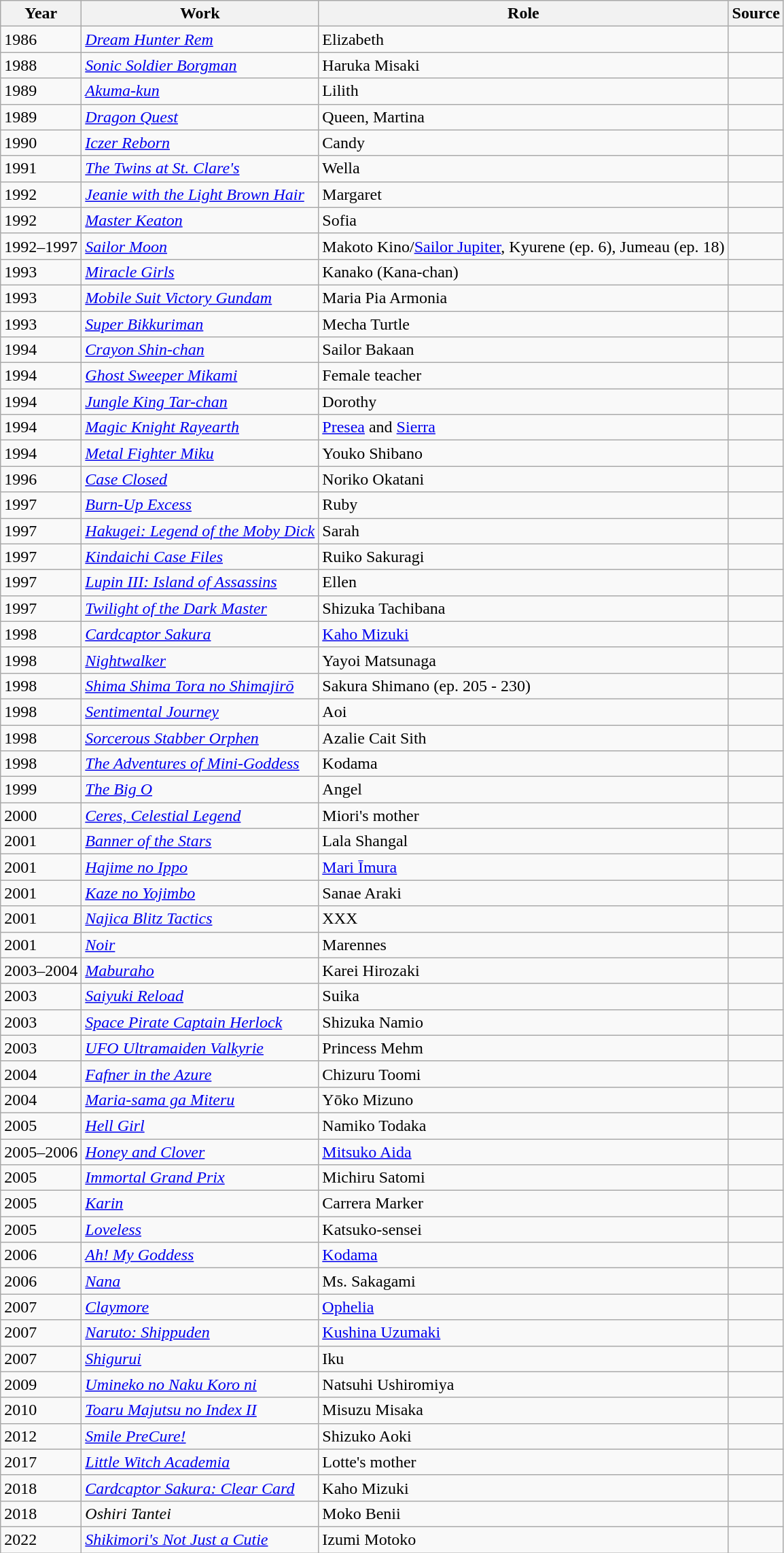<table class="wikitable sortable plainrowheaders">
<tr>
<th>Year</th>
<th>Work</th>
<th>Role</th>
<th class="unsortable">Source</th>
</tr>
<tr>
<td>1986</td>
<td><em><a href='#'>Dream Hunter Rem</a></em></td>
<td>Elizabeth</td>
<td></td>
</tr>
<tr>
<td>1988</td>
<td><em><a href='#'>Sonic Soldier Borgman</a></em></td>
<td>Haruka Misaki</td>
<td></td>
</tr>
<tr>
<td>1989</td>
<td><em><a href='#'>Akuma-kun</a></em></td>
<td>Lilith</td>
<td></td>
</tr>
<tr>
<td>1989</td>
<td><em><a href='#'>Dragon Quest</a></em></td>
<td>Queen, Martina</td>
<td></td>
</tr>
<tr>
<td>1990</td>
<td><em><a href='#'>Iczer Reborn</a></em></td>
<td>Candy</td>
<td></td>
</tr>
<tr>
<td>1991</td>
<td><em><a href='#'>The Twins at St. Clare's</a></em></td>
<td>Wella</td>
<td></td>
</tr>
<tr>
<td>1992</td>
<td><em><a href='#'>Jeanie with the Light Brown Hair</a></em></td>
<td>Margaret</td>
<td></td>
</tr>
<tr>
<td>1992</td>
<td><em><a href='#'>Master Keaton</a></em></td>
<td>Sofia</td>
<td></td>
</tr>
<tr>
<td>1992–1997</td>
<td><em><a href='#'>Sailor Moon</a></em></td>
<td>Makoto Kino/<a href='#'>Sailor Jupiter</a>, Kyurene (ep. 6), Jumeau (ep. 18)</td>
<td></td>
</tr>
<tr>
<td>1993</td>
<td><em><a href='#'>Miracle Girls</a></em></td>
<td>Kanako (Kana-chan)</td>
<td></td>
</tr>
<tr>
<td>1993</td>
<td><em><a href='#'>Mobile Suit Victory Gundam</a></em></td>
<td>Maria Pia Armonia</td>
<td></td>
</tr>
<tr>
<td>1993</td>
<td><em><a href='#'>Super Bikkuriman</a></em></td>
<td>Mecha Turtle</td>
<td></td>
</tr>
<tr>
<td>1994</td>
<td><em><a href='#'>Crayon Shin-chan</a></em></td>
<td>Sailor Bakaan</td>
<td></td>
</tr>
<tr>
<td>1994</td>
<td><em><a href='#'>Ghost Sweeper Mikami</a></em></td>
<td>Female teacher</td>
<td></td>
</tr>
<tr>
<td>1994</td>
<td><em><a href='#'>Jungle King Tar-chan</a></em></td>
<td>Dorothy</td>
<td></td>
</tr>
<tr>
<td>1994</td>
<td><em><a href='#'>Magic Knight Rayearth</a></em></td>
<td><a href='#'>Presea</a> and <a href='#'>Sierra</a></td>
<td></td>
</tr>
<tr>
<td>1994</td>
<td><em><a href='#'>Metal Fighter Miku</a></em></td>
<td>Youko Shibano</td>
<td></td>
</tr>
<tr>
<td>1996</td>
<td><em><a href='#'>Case Closed</a></em></td>
<td>Noriko Okatani</td>
<td></td>
</tr>
<tr>
<td>1997</td>
<td><em><a href='#'>Burn-Up Excess</a></em></td>
<td>Ruby</td>
<td></td>
</tr>
<tr>
<td>1997</td>
<td><em><a href='#'>Hakugei: Legend of the Moby Dick</a></em></td>
<td>Sarah</td>
<td></td>
</tr>
<tr>
<td>1997</td>
<td><em><a href='#'>Kindaichi Case Files</a></em></td>
<td>Ruiko Sakuragi</td>
<td></td>
</tr>
<tr>
<td>1997</td>
<td><em><a href='#'>Lupin III: Island of Assassins</a></em></td>
<td>Ellen</td>
<td></td>
</tr>
<tr>
<td>1997</td>
<td><em><a href='#'>Twilight of the Dark Master</a></em></td>
<td>Shizuka Tachibana</td>
<td></td>
</tr>
<tr>
<td>1998</td>
<td><em><a href='#'>Cardcaptor Sakura</a></em></td>
<td><a href='#'>Kaho Mizuki</a></td>
<td></td>
</tr>
<tr>
<td>1998</td>
<td><em><a href='#'>Nightwalker</a></em></td>
<td>Yayoi Matsunaga</td>
<td></td>
</tr>
<tr>
<td>1998</td>
<td><em><a href='#'>Shima Shima Tora no Shimajirō</a></em></td>
<td>Sakura Shimano (ep. 205 - 230)</td>
<td></td>
</tr>
<tr>
<td>1998</td>
<td><em><a href='#'>Sentimental Journey</a></em></td>
<td>Aoi</td>
<td></td>
</tr>
<tr>
<td>1998</td>
<td><em><a href='#'>Sorcerous Stabber Orphen</a></em></td>
<td>Azalie Cait Sith</td>
<td></td>
</tr>
<tr>
<td>1998</td>
<td><em><a href='#'>The Adventures of Mini-Goddess</a></em></td>
<td>Kodama</td>
<td></td>
</tr>
<tr>
<td>1999</td>
<td><em><a href='#'>The Big O</a></em></td>
<td>Angel</td>
<td></td>
</tr>
<tr>
<td>2000</td>
<td><em><a href='#'>Ceres, Celestial Legend</a></em></td>
<td>Miori's mother</td>
<td></td>
</tr>
<tr>
<td>2001</td>
<td><em><a href='#'>Banner of the Stars</a></em></td>
<td>Lala Shangal</td>
<td></td>
</tr>
<tr>
<td>2001</td>
<td><em><a href='#'>Hajime no Ippo</a></em></td>
<td><a href='#'>Mari Īmura</a></td>
<td></td>
</tr>
<tr>
<td>2001</td>
<td><em><a href='#'>Kaze no Yojimbo</a></em></td>
<td>Sanae Araki</td>
<td></td>
</tr>
<tr>
<td>2001</td>
<td><em><a href='#'>Najica Blitz Tactics</a></em></td>
<td>XXX</td>
<td></td>
</tr>
<tr>
<td>2001</td>
<td><em><a href='#'>Noir</a></em></td>
<td>Marennes</td>
<td></td>
</tr>
<tr>
<td>2003–2004</td>
<td><em><a href='#'>Maburaho</a></em></td>
<td>Karei Hirozaki</td>
<td></td>
</tr>
<tr>
<td>2003</td>
<td><em><a href='#'>Saiyuki Reload</a></em></td>
<td>Suika</td>
<td></td>
</tr>
<tr>
<td>2003</td>
<td><em><a href='#'>Space Pirate Captain Herlock</a></em></td>
<td>Shizuka Namio</td>
<td></td>
</tr>
<tr>
<td>2003</td>
<td><em><a href='#'>UFO Ultramaiden Valkyrie</a></em></td>
<td>Princess Mehm</td>
<td></td>
</tr>
<tr>
<td>2004</td>
<td><em><a href='#'>Fafner in the Azure</a></em></td>
<td>Chizuru Toomi</td>
<td></td>
</tr>
<tr>
<td>2004</td>
<td><em><a href='#'>Maria-sama ga Miteru</a></em></td>
<td>Yōko Mizuno</td>
<td></td>
</tr>
<tr>
<td>2005</td>
<td><em><a href='#'>Hell Girl</a></em></td>
<td>Namiko Todaka</td>
<td></td>
</tr>
<tr>
<td>2005–2006</td>
<td><em><a href='#'>Honey and Clover</a></em></td>
<td><a href='#'>Mitsuko Aida</a></td>
<td></td>
</tr>
<tr>
<td>2005</td>
<td><em><a href='#'>Immortal Grand Prix</a></em></td>
<td>Michiru Satomi</td>
<td></td>
</tr>
<tr>
<td>2005</td>
<td><em><a href='#'>Karin</a></em></td>
<td>Carrera Marker</td>
<td></td>
</tr>
<tr>
<td>2005</td>
<td><em><a href='#'>Loveless</a></em></td>
<td>Katsuko-sensei</td>
<td></td>
</tr>
<tr>
<td>2006</td>
<td><em><a href='#'>Ah! My Goddess</a></em></td>
<td><a href='#'>Kodama</a></td>
<td></td>
</tr>
<tr>
<td>2006</td>
<td><em><a href='#'>Nana</a></em></td>
<td>Ms. Sakagami</td>
<td></td>
</tr>
<tr>
<td>2007</td>
<td><em><a href='#'>Claymore</a></em></td>
<td><a href='#'>Ophelia</a></td>
<td></td>
</tr>
<tr>
<td>2007</td>
<td><em><a href='#'>Naruto: Shippuden</a></em></td>
<td><a href='#'>Kushina Uzumaki</a></td>
<td></td>
</tr>
<tr>
<td>2007</td>
<td><em><a href='#'>Shigurui</a></em></td>
<td>Iku</td>
<td></td>
</tr>
<tr>
<td>2009</td>
<td><em><a href='#'>Umineko no Naku Koro ni</a></em></td>
<td>Natsuhi Ushiromiya</td>
<td></td>
</tr>
<tr>
<td>2010</td>
<td><em><a href='#'>Toaru Majutsu no Index II</a></em></td>
<td>Misuzu Misaka</td>
<td></td>
</tr>
<tr>
<td>2012</td>
<td><em><a href='#'>Smile PreCure!</a></em></td>
<td>Shizuko Aoki</td>
<td></td>
</tr>
<tr>
<td>2017</td>
<td><em><a href='#'>Little Witch Academia</a></em></td>
<td>Lotte's mother</td>
<td></td>
</tr>
<tr>
<td>2018</td>
<td><em><a href='#'>Cardcaptor Sakura: Clear Card</a></em></td>
<td>Kaho Mizuki</td>
<td></td>
</tr>
<tr>
<td>2018</td>
<td><em>Oshiri Tantei</em></td>
<td>Moko Benii</td>
<td></td>
</tr>
<tr>
<td>2022</td>
<td><em><a href='#'>Shikimori's Not Just a Cutie</a></em></td>
<td>Izumi Motoko</td>
<td></td>
</tr>
</table>
